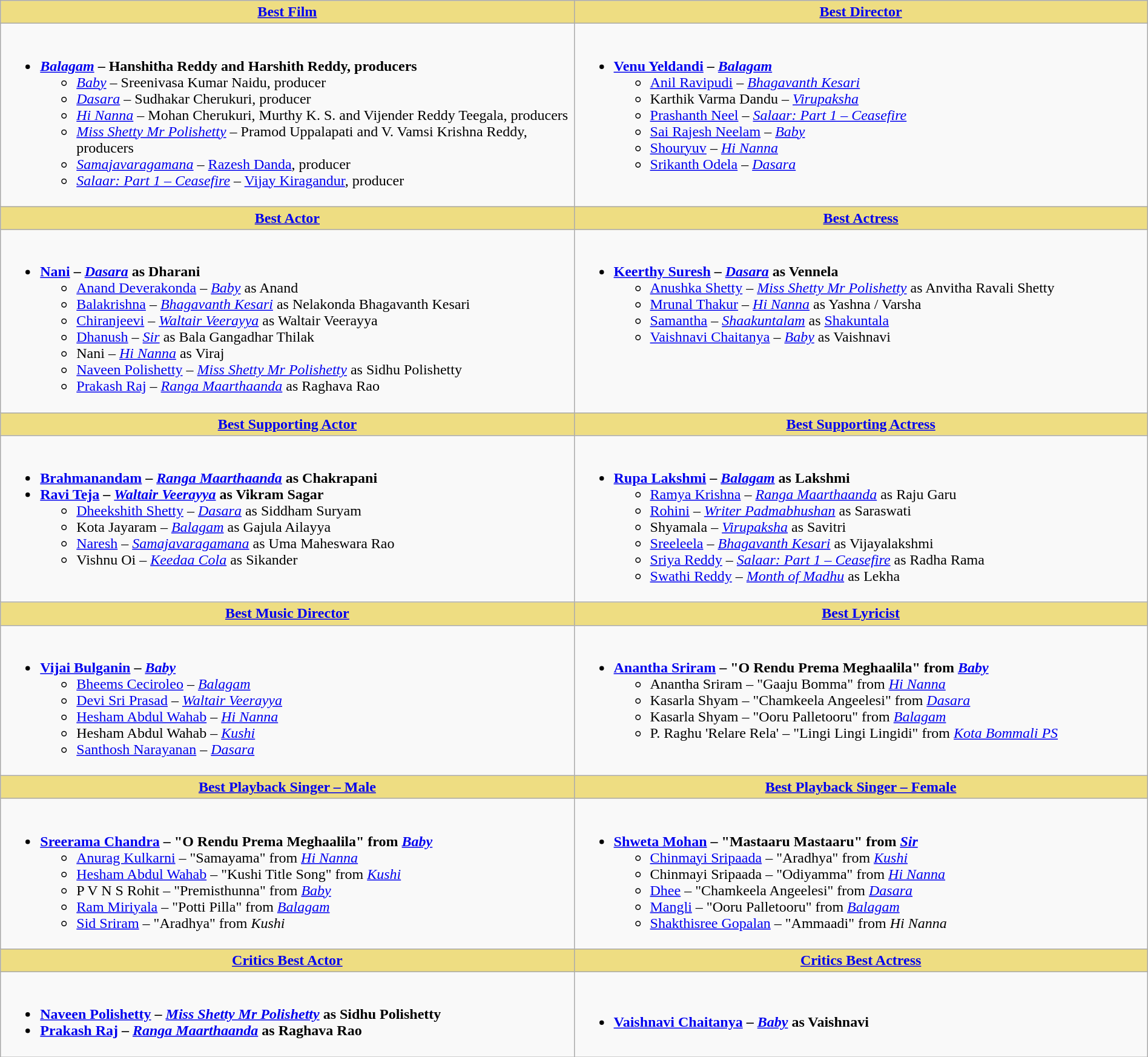<table class="wikitable" width=100% |>
<tr>
<th ! style="background:#eedd82; text-align:center; width:50%;"><a href='#'>Best Film</a></th>
<th ! style="background:#eedd82; text-align:center; width:50%;"><a href='#'>Best Director</a></th>
</tr>
<tr>
<td valign="top"><br><ul><li><strong><a href='#'><em>Balagam</em></a> – Hanshitha Reddy and Harshith Reddy, producers</strong><ul><li><a href='#'><em>Baby</em></a> – Sreenivasa Kumar Naidu, producer</li><li><a href='#'><em>Dasara</em></a> – Sudhakar Cherukuri, producer</li><li><em><a href='#'>Hi Nanna</a></em> – Mohan Cherukuri, Murthy K. S. and Vijender Reddy Teegala, producers</li><li><em><a href='#'>Miss Shetty Mr Polishetty</a></em> – Pramod Uppalapati and V. Vamsi Krishna Reddy, producers</li><li><a href='#'><em>Samajavaragamana</em></a> – <a href='#'>Razesh Danda</a>, producer</li><li><em><a href='#'>Salaar: Part 1 – Ceasefire</a></em> – <a href='#'>Vijay Kiragandur</a>, producer</li></ul></li></ul></td>
<td valign="top"><br><ul><li><strong><a href='#'>Venu Yeldandi</a> – <a href='#'><em>Balagam</em></a></strong><ul><li><a href='#'>Anil Ravipudi</a> – <em><a href='#'>Bhagavanth Kesari</a></em></li><li>Karthik Varma Dandu – <a href='#'><em>Virupaksha</em></a></li><li><a href='#'>Prashanth Neel</a> – <em><a href='#'>Salaar: Part 1 – Ceasefire</a></em></li><li><a href='#'>Sai Rajesh Neelam</a> – <a href='#'><em>Baby</em></a></li><li><a href='#'>Shouryuv</a> – <em><a href='#'>Hi Nanna</a></em></li><li><a href='#'>Srikanth Odela</a> – <a href='#'><em>Dasara</em></a></li></ul></li></ul></td>
</tr>
<tr>
<th ! style="background:#eedd82; text-align:center;"><a href='#'>Best Actor</a></th>
<th ! style="background:#eedd82; text-align:center;"><a href='#'>Best Actress</a></th>
</tr>
<tr>
<td valign="top"><br><ul><li><strong><a href='#'>Nani</a> – <a href='#'><em>Dasara</em></a> as Dharani</strong><ul><li><a href='#'>Anand Deverakonda</a> – <a href='#'><em>Baby</em></a> as Anand</li><li><a href='#'>Balakrishna</a> – <em><a href='#'>Bhagavanth Kesari</a></em> as Nelakonda Bhagavanth Kesari</li><li><a href='#'>Chiranjeevi</a> – <em><a href='#'>Waltair Veerayya</a></em> as Waltair Veerayya</li><li><a href='#'>Dhanush</a> – <a href='#'><em>Sir</em></a> as Bala Gangadhar Thilak</li><li>Nani – <em><a href='#'>Hi Nanna</a></em> as Viraj</li><li><a href='#'>Naveen Polishetty</a> – <em><a href='#'>Miss Shetty Mr Polishetty</a></em> as Sidhu Polishetty</li><li><a href='#'>Prakash Raj</a> – <em><a href='#'>Ranga Maarthaanda</a></em> as Raghava Rao</li></ul></li></ul></td>
<td valign="top"><br><ul><li><strong><a href='#'>Keerthy Suresh</a> – <a href='#'><em>Dasara</em></a> as Vennela</strong><ul><li><a href='#'>Anushka Shetty</a> – <em><a href='#'>Miss Shetty Mr Polishetty</a></em> as Anvitha Ravali Shetty</li><li><a href='#'>Mrunal Thakur</a> – <em><a href='#'>Hi Nanna</a></em> as Yashna / Varsha</li><li><a href='#'>Samantha</a> – <em><a href='#'>Shaakuntalam</a></em> as <a href='#'>Shakuntala</a></li><li><a href='#'>Vaishnavi Chaitanya</a> – <a href='#'><em>Baby</em></a> as Vaishnavi</li></ul></li></ul></td>
</tr>
<tr>
<th ! style="background:#eedd82; text-align:center;"><a href='#'>Best Supporting Actor</a></th>
<th ! style="background:#eedd82; text-align:center;"><a href='#'>Best Supporting Actress</a></th>
</tr>
<tr>
<td valign="top"><br><ul><li><strong><a href='#'>Brahmanandam</a> – <em><a href='#'>Ranga Maarthaanda</a></em> as Chakrapani</strong></li><li><strong><a href='#'>Ravi Teja</a> – <em><a href='#'>Waltair Veerayya</a></em> as Vikram Sagar</strong><ul><li><a href='#'>Dheekshith Shetty</a> – <em><a href='#'>Dasara</a></em> as Siddham Suryam</li><li>Kota Jayaram – <em><a href='#'>Balagam</a></em> as Gajula Ailayya</li><li><a href='#'>Naresh</a> – <em><a href='#'>Samajavaragamana</a></em> as Uma Maheswara Rao</li><li>Vishnu Oi – <em><a href='#'>Keedaa Cola</a></em> as Sikander</li></ul></li></ul></td>
<td valign="top"><br><ul><li><strong><a href='#'>Rupa Lakshmi</a> – <em><a href='#'>Balagam</a></em> as Lakshmi</strong><ul><li><a href='#'>Ramya Krishna</a> – <em><a href='#'>Ranga Maarthaanda</a></em> as Raju Garu</li><li><a href='#'>Rohini</a> – <em><a href='#'>Writer Padmabhushan</a></em> as Saraswati</li><li>Shyamala – <em><a href='#'>Virupaksha</a></em> as Savitri</li><li><a href='#'>Sreeleela</a> – <em><a href='#'>Bhagavanth Kesari</a></em> as Vijayalakshmi</li><li><a href='#'>Sriya Reddy</a> – <em><a href='#'>Salaar: Part 1 – Ceasefire</a></em> as Radha Rama</li><li><a href='#'>Swathi Reddy</a> – <em><a href='#'>Month of Madhu</a></em> as Lekha</li></ul></li></ul></td>
</tr>
<tr>
<th ! style="background:#eedd82; text-align:center;"><a href='#'>Best Music Director</a></th>
<th ! style="background:#eedd82; text-align:center;"><a href='#'>Best Lyricist</a></th>
</tr>
<tr>
<td valign="top"><br><ul><li><strong><a href='#'>Vijai Bulganin</a></strong> <strong>– <a href='#'><em>Baby</em></a></strong><ul><li><a href='#'>Bheems Ceciroleo</a> – <a href='#'><em>Balagam</em></a></li><li><a href='#'>Devi Sri Prasad</a> – <em><a href='#'>Waltair Veerayya</a></em></li><li><a href='#'>Hesham Abdul Wahab</a> – <a href='#'><em>Hi Nanna</em></a></li><li>Hesham Abdul Wahab – <a href='#'><em>Kushi</em></a></li><li><a href='#'>Santhosh Narayanan</a> – <a href='#'><em>Dasara</em></a></li></ul></li></ul></td>
<td valign="top"><br><ul><li><strong><a href='#'>Anantha Sriram</a> – "O Rendu Prema Meghaalila" from <a href='#'><em>Baby</em></a></strong><ul><li>Anantha Sriram – "Gaaju Bomma" from <a href='#'><em>Hi Nanna</em></a></li><li>Kasarla Shyam – "Chamkeela Angeelesi" from <a href='#'><em>Dasara</em></a></li><li>Kasarla Shyam – "Ooru Palletooru" from <a href='#'><em>Balagam</em></a></li><li>P. Raghu 'Relare Rela' – "Lingi Lingi Lingidi" from <em><a href='#'>Kota Bommali PS</a></em></li></ul></li></ul></td>
</tr>
<tr>
<th ! style="background:#eedd82; text-align:center;"><a href='#'>Best Playback Singer – Male</a></th>
<th ! style="background:#eedd82; text-align:center;"><a href='#'>Best Playback Singer – Female</a></th>
</tr>
<tr>
<td valign="top"><br><ul><li><strong><a href='#'>Sreerama Chandra</a> – "O Rendu Prema Meghaalila" from <a href='#'><em>Baby</em></a></strong><ul><li><a href='#'>Anurag Kulkarni</a> – "Samayama" from <a href='#'><em>Hi Nanna</em></a></li><li><a href='#'>Hesham Abdul Wahab</a> – "Kushi Title Song" from <a href='#'><em>Kushi</em></a></li><li>P V N S Rohit – "Premisthunna" from <a href='#'><em>Baby</em></a></li><li><a href='#'>Ram Miriyala</a> – "Potti Pilla" from <a href='#'><em>Balagam</em></a></li><li><a href='#'>Sid Sriram</a> – "Aradhya" from <em>Kushi</em></li></ul></li></ul></td>
<td valign="top"><br><ul><li><strong><a href='#'>Shweta Mohan</a> – "Mastaaru Mastaaru" from <a href='#'><em>Sir</em></a></strong><ul><li><a href='#'>Chinmayi Sripaada</a> – "Aradhya" from <a href='#'><em>Kushi</em></a></li><li>Chinmayi Sripaada – "Odiyamma" from <a href='#'><em>Hi Nanna</em></a></li><li><a href='#'>Dhee</a> – "Chamkeela Angeelesi" from <a href='#'><em>Dasara</em></a></li><li><a href='#'>Mangli</a> – "Ooru Palletooru" from <a href='#'><em>Balagam</em></a></li><li><a href='#'>Shakthisree Gopalan</a> – "Ammaadi" from <em>Hi Nanna</em></li></ul></li></ul></td>
</tr>
<tr>
<th ! style="background:#eedd82; text-align:center;"><a href='#'>Critics Best Actor</a></th>
<th ! style="background:#eedd82; text-align:center;"><a href='#'><strong>Critics Best Actress</strong></a></th>
</tr>
<tr>
<td><br><ul><li><strong><a href='#'>Naveen Polishetty</a></strong> <strong>– <em><a href='#'>Miss Shetty Mr Polishetty</a></em> as Sidhu Polishetty</strong></li><li><strong><a href='#'>Prakash Raj</a></strong> <strong>– <em><a href='#'>Ranga Maarthaanda</a></em> as Raghava Rao</strong></li></ul></td>
<td><br><ul><li><strong><a href='#'>Vaishnavi Chaitanya</a> – <a href='#'><em>Baby</em></a> as Vaishnavi</strong></li></ul></td>
</tr>
</table>
